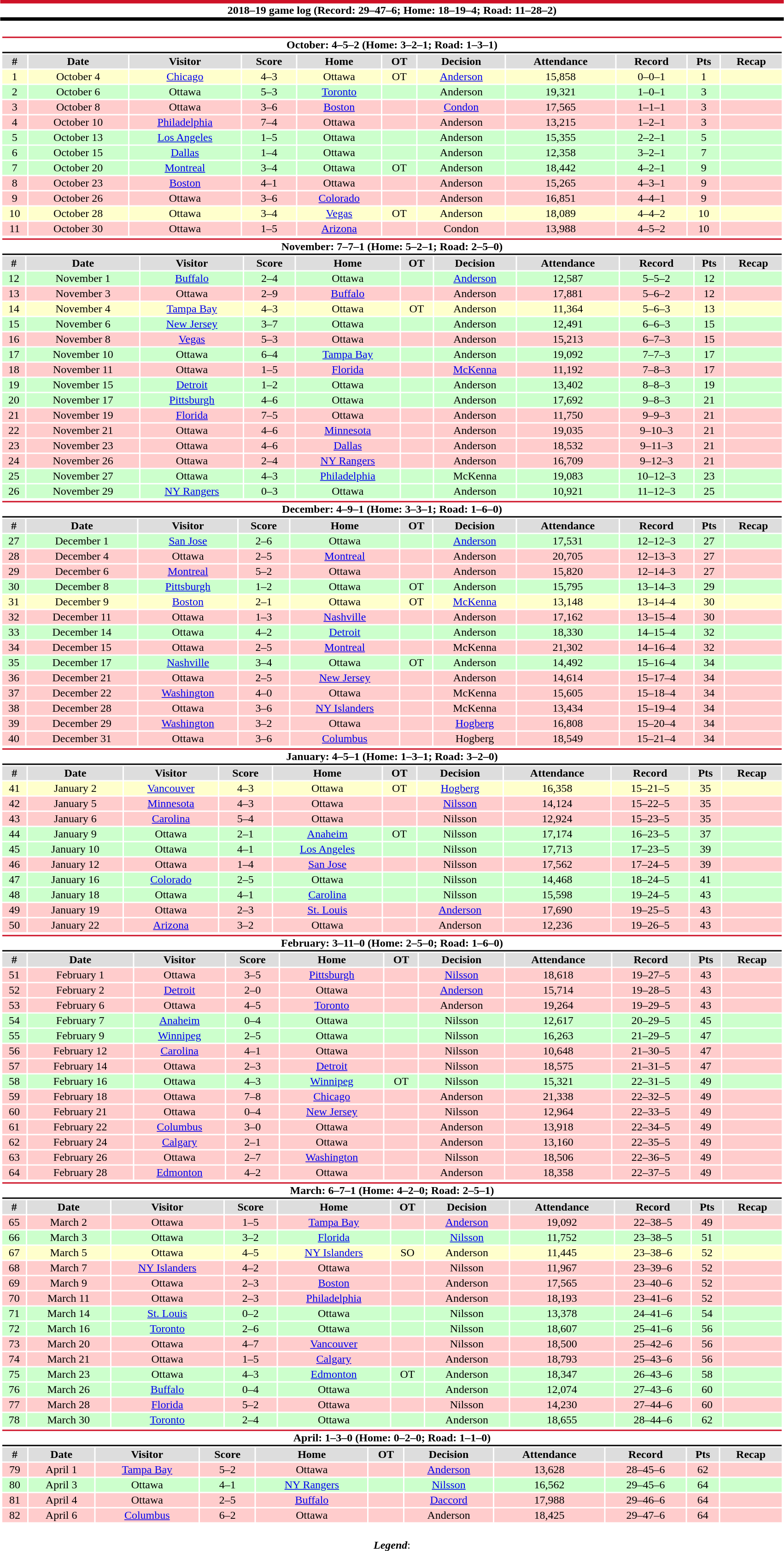<table class="toccolours" style="width:90%; clear:both; margin:1.5em auto; text-align:center;">
<tr>
<th colspan="11" style="background:#FFFFFF; border-top:#CE1126 5px solid; border-bottom:#000000 5px solid;">2018–19 game log (Record: 29–47–6; Home: 18–19–4; Road: 11–28–2)</th>
</tr>
<tr>
<td colspan="11"><br><table class="toccolours collapsible collapsed" style="width:100%;">
<tr>
<th colspan="11" style="background:#FFFFFF; border-top:#CE1126 2px solid; border-bottom:#000000 2px solid;">October: 4–5–2 (Home: 3–2–1; Road: 1–3–1)</th>
</tr>
<tr style="background:#ddd;">
<th>#</th>
<th>Date</th>
<th>Visitor</th>
<th>Score</th>
<th>Home</th>
<th>OT</th>
<th>Decision</th>
<th>Attendance</th>
<th>Record</th>
<th>Pts</th>
<th>Recap</th>
</tr>
<tr style="background:#ffc;">
<td>1</td>
<td>October 4</td>
<td><a href='#'>Chicago</a></td>
<td>4–3</td>
<td>Ottawa</td>
<td>OT</td>
<td><a href='#'>Anderson</a></td>
<td>15,858</td>
<td>0–0–1</td>
<td>1</td>
<td></td>
</tr>
<tr style="background:#cfc;">
<td>2</td>
<td>October 6</td>
<td>Ottawa</td>
<td>5–3</td>
<td><a href='#'>Toronto</a></td>
<td></td>
<td>Anderson</td>
<td>19,321</td>
<td>1–0–1</td>
<td>3</td>
<td></td>
</tr>
<tr style="background:#fcc;">
<td>3</td>
<td>October 8</td>
<td>Ottawa</td>
<td>3–6</td>
<td><a href='#'>Boston</a></td>
<td></td>
<td><a href='#'>Condon</a></td>
<td>17,565</td>
<td>1–1–1</td>
<td>3</td>
<td></td>
</tr>
<tr style="background:#fcc;">
<td>4</td>
<td>October 10</td>
<td><a href='#'>Philadelphia</a></td>
<td>7–4</td>
<td>Ottawa</td>
<td></td>
<td>Anderson</td>
<td>13,215</td>
<td>1–2–1</td>
<td>3</td>
<td></td>
</tr>
<tr style="background:#cfc;">
<td>5</td>
<td>October 13</td>
<td><a href='#'>Los Angeles</a></td>
<td>1–5</td>
<td>Ottawa</td>
<td></td>
<td>Anderson</td>
<td>15,355</td>
<td>2–2–1</td>
<td>5</td>
<td></td>
</tr>
<tr style="background:#cfc;">
<td>6</td>
<td>October 15</td>
<td><a href='#'>Dallas</a></td>
<td>1–4</td>
<td>Ottawa</td>
<td></td>
<td>Anderson</td>
<td>12,358</td>
<td>3–2–1</td>
<td>7</td>
<td></td>
</tr>
<tr style="background:#cfc;">
<td>7</td>
<td>October 20</td>
<td><a href='#'>Montreal</a></td>
<td>3–4</td>
<td>Ottawa</td>
<td>OT</td>
<td>Anderson</td>
<td>18,442</td>
<td>4–2–1</td>
<td>9</td>
<td></td>
</tr>
<tr style="background:#fcc;">
<td>8</td>
<td>October 23</td>
<td><a href='#'>Boston</a></td>
<td>4–1</td>
<td>Ottawa</td>
<td></td>
<td>Anderson</td>
<td>15,265</td>
<td>4–3–1</td>
<td>9</td>
<td></td>
</tr>
<tr style="background:#fcc;">
<td>9</td>
<td>October 26</td>
<td>Ottawa</td>
<td>3–6</td>
<td><a href='#'>Colorado</a></td>
<td></td>
<td>Anderson</td>
<td>16,851</td>
<td>4–4–1</td>
<td>9</td>
<td></td>
</tr>
<tr style="background:#ffc;">
<td>10</td>
<td>October 28</td>
<td>Ottawa</td>
<td>3–4</td>
<td><a href='#'>Vegas</a></td>
<td>OT</td>
<td>Anderson</td>
<td>18,089</td>
<td>4–4–2</td>
<td>10</td>
<td></td>
</tr>
<tr style="background:#fcc;">
<td>11</td>
<td>October 30</td>
<td>Ottawa</td>
<td>1–5</td>
<td><a href='#'>Arizona</a></td>
<td></td>
<td>Condon</td>
<td>13,988</td>
<td>4–5–2</td>
<td>10</td>
<td></td>
</tr>
</table>
<table class="toccolours collapsible collapsed" style="width:100%;">
<tr>
<th colspan="11" style="background:#FFFFFF; border-top:#CE1126 2px solid; border-bottom:#000000 2px solid;">November: 7–7–1 (Home: 5–2–1; Road: 2–5–0)</th>
</tr>
<tr style="background:#ddd;">
<th>#</th>
<th>Date</th>
<th>Visitor</th>
<th>Score</th>
<th>Home</th>
<th>OT</th>
<th>Decision</th>
<th>Attendance</th>
<th>Record</th>
<th>Pts</th>
<th>Recap</th>
</tr>
<tr style="background:#cfc;">
<td>12</td>
<td>November 1</td>
<td><a href='#'>Buffalo</a></td>
<td>2–4</td>
<td>Ottawa</td>
<td></td>
<td><a href='#'>Anderson</a></td>
<td>12,587</td>
<td>5–5–2</td>
<td>12</td>
<td></td>
</tr>
<tr style="background:#fcc;">
<td>13</td>
<td>November 3</td>
<td>Ottawa</td>
<td>2–9</td>
<td><a href='#'>Buffalo</a></td>
<td></td>
<td>Anderson</td>
<td>17,881</td>
<td>5–6–2</td>
<td>12</td>
<td></td>
</tr>
<tr style="background:#ffc;">
<td>14</td>
<td>November 4</td>
<td><a href='#'>Tampa Bay</a></td>
<td>4–3</td>
<td>Ottawa</td>
<td>OT</td>
<td>Anderson</td>
<td>11,364</td>
<td>5–6–3</td>
<td>13</td>
<td></td>
</tr>
<tr style="background:#cfc;">
<td>15</td>
<td>November 6</td>
<td><a href='#'>New Jersey</a></td>
<td>3–7</td>
<td>Ottawa</td>
<td></td>
<td>Anderson</td>
<td>12,491</td>
<td>6–6–3</td>
<td>15</td>
<td></td>
</tr>
<tr style="background:#fcc;">
<td>16</td>
<td>November 8</td>
<td><a href='#'>Vegas</a></td>
<td>5–3</td>
<td>Ottawa</td>
<td></td>
<td>Anderson</td>
<td>15,213</td>
<td>6–7–3</td>
<td>15</td>
<td></td>
</tr>
<tr style="background:#cfc;">
<td>17</td>
<td>November 10</td>
<td>Ottawa</td>
<td>6–4</td>
<td><a href='#'>Tampa Bay</a></td>
<td></td>
<td>Anderson</td>
<td>19,092</td>
<td>7–7–3</td>
<td>17</td>
<td></td>
</tr>
<tr style="background:#fcc;">
<td>18</td>
<td>November 11</td>
<td>Ottawa</td>
<td>1–5</td>
<td><a href='#'>Florida</a></td>
<td></td>
<td><a href='#'>McKenna</a></td>
<td>11,192</td>
<td>7–8–3</td>
<td>17</td>
<td></td>
</tr>
<tr style="background:#cfc;">
<td>19</td>
<td>November 15</td>
<td><a href='#'>Detroit</a></td>
<td>1–2</td>
<td>Ottawa</td>
<td></td>
<td>Anderson</td>
<td>13,402</td>
<td>8–8–3</td>
<td>19</td>
<td></td>
</tr>
<tr style="background:#cfc;">
<td>20</td>
<td>November 17</td>
<td><a href='#'>Pittsburgh</a></td>
<td>4–6</td>
<td>Ottawa</td>
<td></td>
<td>Anderson</td>
<td>17,692</td>
<td>9–8–3</td>
<td>21</td>
<td></td>
</tr>
<tr style="background:#fcc;">
<td>21</td>
<td>November 19</td>
<td><a href='#'>Florida</a></td>
<td>7–5</td>
<td>Ottawa</td>
<td></td>
<td>Anderson</td>
<td>11,750</td>
<td>9–9–3</td>
<td>21</td>
<td></td>
</tr>
<tr style="background:#fcc;">
<td>22</td>
<td>November 21</td>
<td>Ottawa</td>
<td>4–6</td>
<td><a href='#'>Minnesota</a></td>
<td></td>
<td>Anderson</td>
<td>19,035</td>
<td>9–10–3</td>
<td>21</td>
<td></td>
</tr>
<tr style="background:#fcc;">
<td>23</td>
<td>November 23</td>
<td>Ottawa</td>
<td>4–6</td>
<td><a href='#'>Dallas</a></td>
<td></td>
<td>Anderson</td>
<td>18,532</td>
<td>9–11–3</td>
<td>21</td>
<td></td>
</tr>
<tr style="background:#fcc;">
<td>24</td>
<td>November 26</td>
<td>Ottawa</td>
<td>2–4</td>
<td><a href='#'>NY Rangers</a></td>
<td></td>
<td>Anderson</td>
<td>16,709</td>
<td>9–12–3</td>
<td>21</td>
<td></td>
</tr>
<tr style="background:#cfc;">
<td>25</td>
<td>November 27</td>
<td>Ottawa</td>
<td>4–3</td>
<td><a href='#'>Philadelphia</a></td>
<td></td>
<td>McKenna</td>
<td>19,083</td>
<td>10–12–3</td>
<td>23</td>
<td></td>
</tr>
<tr style="background:#cfc;">
<td>26</td>
<td>November 29</td>
<td><a href='#'>NY Rangers</a></td>
<td>0–3</td>
<td>Ottawa</td>
<td></td>
<td>Anderson</td>
<td>10,921</td>
<td>11–12–3</td>
<td>25</td>
<td></td>
</tr>
</table>
<table class="toccolours collapsible collapsed" style="width:100%;">
<tr>
<th colspan="11" style="background:#FFFFFF; border-top:#CE1126 2px solid; border-bottom:#000000 2px solid;">December: 4–9–1 (Home: 3–3–1; Road: 1–6–0)</th>
</tr>
<tr style="background:#ddd;">
<th>#</th>
<th>Date</th>
<th>Visitor</th>
<th>Score</th>
<th>Home</th>
<th>OT</th>
<th>Decision</th>
<th>Attendance</th>
<th>Record</th>
<th>Pts</th>
<th>Recap</th>
</tr>
<tr style="background:#cfc;">
<td>27</td>
<td>December 1</td>
<td><a href='#'>San Jose</a></td>
<td>2–6</td>
<td>Ottawa</td>
<td></td>
<td><a href='#'>Anderson</a></td>
<td>17,531</td>
<td>12–12–3</td>
<td>27</td>
<td></td>
</tr>
<tr style="background:#fcc;">
<td>28</td>
<td>December 4</td>
<td>Ottawa</td>
<td>2–5</td>
<td><a href='#'>Montreal</a></td>
<td></td>
<td>Anderson</td>
<td>20,705</td>
<td>12–13–3</td>
<td>27</td>
<td></td>
</tr>
<tr style="background:#fcc;">
<td>29</td>
<td>December 6</td>
<td><a href='#'>Montreal</a></td>
<td>5–2</td>
<td>Ottawa</td>
<td></td>
<td>Anderson</td>
<td>15,820</td>
<td>12–14–3</td>
<td>27</td>
<td></td>
</tr>
<tr style="background:#cfc;">
<td>30</td>
<td>December 8</td>
<td><a href='#'>Pittsburgh</a></td>
<td>1–2</td>
<td>Ottawa</td>
<td>OT</td>
<td>Anderson</td>
<td>15,795</td>
<td>13–14–3</td>
<td>29</td>
<td></td>
</tr>
<tr style="background:#ffc;">
<td>31</td>
<td>December 9</td>
<td><a href='#'>Boston</a></td>
<td>2–1</td>
<td>Ottawa</td>
<td>OT</td>
<td><a href='#'>McKenna</a></td>
<td>13,148</td>
<td>13–14–4</td>
<td>30</td>
<td></td>
</tr>
<tr style="background:#fcc;">
<td>32</td>
<td>December 11</td>
<td>Ottawa</td>
<td>1–3</td>
<td><a href='#'>Nashville</a></td>
<td></td>
<td>Anderson</td>
<td>17,162</td>
<td>13–15–4</td>
<td>30</td>
<td></td>
</tr>
<tr style="background:#cfc;">
<td>33</td>
<td>December 14</td>
<td>Ottawa</td>
<td>4–2</td>
<td><a href='#'>Detroit</a></td>
<td></td>
<td>Anderson</td>
<td>18,330</td>
<td>14–15–4</td>
<td>32</td>
<td></td>
</tr>
<tr style="background:#fcc;">
<td>34</td>
<td>December 15</td>
<td>Ottawa</td>
<td>2–5</td>
<td><a href='#'>Montreal</a></td>
<td></td>
<td>McKenna</td>
<td>21,302</td>
<td>14–16–4</td>
<td>32</td>
<td></td>
</tr>
<tr style="background:#cfc;">
<td>35</td>
<td>December 17</td>
<td><a href='#'>Nashville</a></td>
<td>3–4</td>
<td>Ottawa</td>
<td>OT</td>
<td>Anderson</td>
<td>14,492</td>
<td>15–16–4</td>
<td>34</td>
<td></td>
</tr>
<tr style="background:#fcc;">
<td>36</td>
<td>December 21</td>
<td>Ottawa</td>
<td>2–5</td>
<td><a href='#'>New Jersey</a></td>
<td></td>
<td>Anderson</td>
<td>14,614</td>
<td>15–17–4</td>
<td>34</td>
<td></td>
</tr>
<tr style="background:#fcc;">
<td>37</td>
<td>December 22</td>
<td><a href='#'>Washington</a></td>
<td>4–0</td>
<td>Ottawa</td>
<td></td>
<td>McKenna</td>
<td>15,605</td>
<td>15–18–4</td>
<td>34</td>
<td></td>
</tr>
<tr style="background:#fcc;">
<td>38</td>
<td>December 28</td>
<td>Ottawa</td>
<td>3–6</td>
<td><a href='#'>NY Islanders</a></td>
<td></td>
<td>McKenna</td>
<td>13,434</td>
<td>15–19–4</td>
<td>34</td>
<td></td>
</tr>
<tr style="background:#fcc;">
<td>39</td>
<td>December 29</td>
<td><a href='#'>Washington</a></td>
<td>3–2</td>
<td>Ottawa</td>
<td></td>
<td><a href='#'>Hogberg</a></td>
<td>16,808</td>
<td>15–20–4</td>
<td>34</td>
<td></td>
</tr>
<tr style="background:#fcc;">
<td>40</td>
<td>December 31</td>
<td>Ottawa</td>
<td>3–6</td>
<td><a href='#'>Columbus</a></td>
<td></td>
<td>Hogberg</td>
<td>18,549</td>
<td>15–21–4</td>
<td>34</td>
<td></td>
</tr>
</table>
<table class="toccolours collapsible collapsed" style="width:100%;">
<tr>
<th colspan="11" style="background:#FFFFFF; border-top:#CE1126 2px solid; border-bottom:#000000 2px solid;">January: 4–5–1 (Home: 1–3–1; Road: 3–2–0)</th>
</tr>
<tr style="background:#ddd;">
<th>#</th>
<th>Date</th>
<th>Visitor</th>
<th>Score</th>
<th>Home</th>
<th>OT</th>
<th>Decision</th>
<th>Attendance</th>
<th>Record</th>
<th>Pts</th>
<th>Recap</th>
</tr>
<tr style="background:#ffc;">
<td>41</td>
<td>January 2</td>
<td><a href='#'>Vancouver</a></td>
<td>4–3</td>
<td>Ottawa</td>
<td>OT</td>
<td><a href='#'>Hogberg</a></td>
<td>16,358</td>
<td>15–21–5</td>
<td>35</td>
<td></td>
</tr>
<tr style="background:#fcc;">
<td>42</td>
<td>January 5</td>
<td><a href='#'>Minnesota</a></td>
<td>4–3</td>
<td>Ottawa</td>
<td></td>
<td><a href='#'>Nilsson</a></td>
<td>14,124</td>
<td>15–22–5</td>
<td>35</td>
<td></td>
</tr>
<tr style="background:#FCC;">
<td>43</td>
<td>January 6</td>
<td><a href='#'>Carolina</a></td>
<td>5–4</td>
<td>Ottawa</td>
<td></td>
<td>Nilsson</td>
<td>12,924</td>
<td>15–23–5</td>
<td>35</td>
<td></td>
</tr>
<tr style="background:#cfc;">
<td>44</td>
<td>January 9</td>
<td>Ottawa</td>
<td>2–1</td>
<td><a href='#'>Anaheim</a></td>
<td>OT</td>
<td>Nilsson</td>
<td>17,174</td>
<td>16–23–5</td>
<td>37</td>
<td></td>
</tr>
<tr style="background:#cfc;">
<td>45</td>
<td>January 10</td>
<td>Ottawa</td>
<td>4–1</td>
<td><a href='#'>Los Angeles</a></td>
<td></td>
<td>Nilsson</td>
<td>17,713</td>
<td>17–23–5</td>
<td>39</td>
<td></td>
</tr>
<tr style="background:#fcc;">
<td>46</td>
<td>January 12</td>
<td>Ottawa</td>
<td>1–4</td>
<td><a href='#'>San Jose</a></td>
<td></td>
<td>Nilsson</td>
<td>17,562</td>
<td>17–24–5</td>
<td>39</td>
<td></td>
</tr>
<tr style="background:#cfc;">
<td>47</td>
<td>January 16</td>
<td><a href='#'>Colorado</a></td>
<td>2–5</td>
<td>Ottawa</td>
<td></td>
<td>Nilsson</td>
<td>14,468</td>
<td>18–24–5</td>
<td>41</td>
<td></td>
</tr>
<tr style="background:#cfc;">
<td>48</td>
<td>January 18</td>
<td>Ottawa</td>
<td>4–1</td>
<td><a href='#'>Carolina</a></td>
<td></td>
<td>Nilsson</td>
<td>15,598</td>
<td>19–24–5</td>
<td>43</td>
<td></td>
</tr>
<tr style="background:#fcc;">
<td>49</td>
<td>January 19</td>
<td>Ottawa</td>
<td>2–3</td>
<td><a href='#'>St. Louis</a></td>
<td></td>
<td><a href='#'>Anderson</a></td>
<td>17,690</td>
<td>19–25–5</td>
<td>43</td>
<td></td>
</tr>
<tr style="background:#fcc;">
<td>50</td>
<td>January 22</td>
<td><a href='#'>Arizona</a></td>
<td>3–2</td>
<td>Ottawa</td>
<td></td>
<td>Anderson</td>
<td>12,236</td>
<td>19–26–5</td>
<td>43</td>
<td></td>
</tr>
</table>
<table class="toccolours collapsible collapsed" style="width:100%;">
<tr>
<th colspan="11" style="background:#FFFFFF; border-top:#CE1126 2px solid; border-bottom:#000000 2px solid;">February: 3–11–0 (Home: 2–5–0; Road: 1–6–0)</th>
</tr>
<tr style="background:#ddd;">
<th>#</th>
<th>Date</th>
<th>Visitor</th>
<th>Score</th>
<th>Home</th>
<th>OT</th>
<th>Decision</th>
<th>Attendance</th>
<th>Record</th>
<th>Pts</th>
<th>Recap</th>
</tr>
<tr style="background:#fcc;">
<td>51</td>
<td>February 1</td>
<td>Ottawa</td>
<td>3–5</td>
<td><a href='#'>Pittsburgh</a></td>
<td></td>
<td><a href='#'>Nilsson</a></td>
<td>18,618</td>
<td>19–27–5</td>
<td>43</td>
<td></td>
</tr>
<tr style="background:#fcc;">
<td>52</td>
<td>February 2</td>
<td><a href='#'>Detroit</a></td>
<td>2–0</td>
<td>Ottawa</td>
<td></td>
<td><a href='#'>Anderson</a></td>
<td>15,714</td>
<td>19–28–5</td>
<td>43</td>
<td></td>
</tr>
<tr style="background:#fcc;">
<td>53</td>
<td>February 6</td>
<td>Ottawa</td>
<td>4–5</td>
<td><a href='#'>Toronto</a></td>
<td></td>
<td>Anderson</td>
<td>19,264</td>
<td>19–29–5</td>
<td>43</td>
<td></td>
</tr>
<tr style="background:#cfc;">
<td>54</td>
<td>February 7</td>
<td><a href='#'>Anaheim</a></td>
<td>0–4</td>
<td>Ottawa</td>
<td></td>
<td>Nilsson</td>
<td>12,617</td>
<td>20–29–5</td>
<td>45</td>
<td></td>
</tr>
<tr style="background:#cfc;">
<td>55</td>
<td>February 9</td>
<td><a href='#'>Winnipeg</a></td>
<td>2–5</td>
<td>Ottawa</td>
<td></td>
<td>Nilsson</td>
<td>16,263</td>
<td>21–29–5</td>
<td>47</td>
<td></td>
</tr>
<tr style="background:#fcc;">
<td>56</td>
<td>February 12</td>
<td><a href='#'>Carolina</a></td>
<td>4–1</td>
<td>Ottawa</td>
<td></td>
<td>Nilsson</td>
<td>10,648</td>
<td>21–30–5</td>
<td>47</td>
<td></td>
</tr>
<tr style="background:#fcc;">
<td>57</td>
<td>February 14</td>
<td>Ottawa</td>
<td>2–3</td>
<td><a href='#'>Detroit</a></td>
<td></td>
<td>Nilsson</td>
<td>18,575</td>
<td>21–31–5</td>
<td>47</td>
<td></td>
</tr>
<tr style="background:#cfc;">
<td>58</td>
<td>February 16</td>
<td>Ottawa</td>
<td>4–3</td>
<td><a href='#'>Winnipeg</a></td>
<td>OT</td>
<td>Nilsson</td>
<td>15,321</td>
<td>22–31–5</td>
<td>49</td>
<td></td>
</tr>
<tr style="background:#fcc;">
<td>59</td>
<td>February 18</td>
<td>Ottawa</td>
<td>7–8</td>
<td><a href='#'>Chicago</a></td>
<td></td>
<td>Anderson</td>
<td>21,338</td>
<td>22–32–5</td>
<td>49</td>
<td></td>
</tr>
<tr style="background:#fcc;">
<td>60</td>
<td>February 21</td>
<td>Ottawa</td>
<td>0–4</td>
<td><a href='#'>New Jersey</a></td>
<td></td>
<td>Nilsson</td>
<td>12,964</td>
<td>22–33–5</td>
<td>49</td>
<td></td>
</tr>
<tr style="background:#fcc;">
<td>61</td>
<td>February 22</td>
<td><a href='#'>Columbus</a></td>
<td>3–0</td>
<td>Ottawa</td>
<td></td>
<td>Anderson</td>
<td>13,918</td>
<td>22–34–5</td>
<td>49</td>
<td></td>
</tr>
<tr style="background:#fcc;">
<td>62</td>
<td>February 24</td>
<td><a href='#'>Calgary</a></td>
<td>2–1</td>
<td>Ottawa</td>
<td></td>
<td>Anderson</td>
<td>13,160</td>
<td>22–35–5</td>
<td>49</td>
<td></td>
</tr>
<tr style="background:#fcc;">
<td>63</td>
<td>February 26</td>
<td>Ottawa</td>
<td>2–7</td>
<td><a href='#'>Washington</a></td>
<td></td>
<td>Nilsson</td>
<td>18,506</td>
<td>22–36–5</td>
<td>49</td>
<td></td>
</tr>
<tr style="background:#fcc;">
<td>64</td>
<td>February 28</td>
<td><a href='#'>Edmonton</a></td>
<td>4–2</td>
<td>Ottawa</td>
<td></td>
<td>Anderson</td>
<td>18,358</td>
<td>22–37–5</td>
<td>49</td>
<td></td>
</tr>
</table>
<table class="toccolours collapsible collapsed" style="width:100%;">
<tr>
<th colspan="11" style="background:#FFFFFF; border-top:#CE1126 2px solid; border-bottom:#000000 2px solid;">March: 6–7–1 (Home: 4–2–0; Road: 2–5–1)</th>
</tr>
<tr style="background:#ddd;">
<th>#</th>
<th>Date</th>
<th>Visitor</th>
<th>Score</th>
<th>Home</th>
<th>OT</th>
<th>Decision</th>
<th>Attendance</th>
<th>Record</th>
<th>Pts</th>
<th>Recap</th>
</tr>
<tr style="background:#fcc;">
<td>65</td>
<td>March 2</td>
<td>Ottawa</td>
<td>1–5</td>
<td><a href='#'>Tampa Bay</a></td>
<td></td>
<td><a href='#'>Anderson</a></td>
<td>19,092</td>
<td>22–38–5</td>
<td>49</td>
<td></td>
</tr>
<tr style="background:#cfc;">
<td>66</td>
<td>March 3</td>
<td>Ottawa</td>
<td>3–2</td>
<td><a href='#'>Florida</a></td>
<td></td>
<td><a href='#'>Nilsson</a></td>
<td>11,752</td>
<td>23–38–5</td>
<td>51</td>
<td></td>
</tr>
<tr style="background:#ffc;">
<td>67</td>
<td>March 5</td>
<td>Ottawa</td>
<td>4–5</td>
<td><a href='#'>NY Islanders</a></td>
<td>SO</td>
<td>Anderson</td>
<td>11,445</td>
<td>23–38–6</td>
<td>52</td>
<td></td>
</tr>
<tr style="background:#fcc;">
<td>68</td>
<td>March 7</td>
<td><a href='#'>NY Islanders</a></td>
<td>4–2</td>
<td>Ottawa</td>
<td></td>
<td>Nilsson</td>
<td>11,967</td>
<td>23–39–6</td>
<td>52</td>
<td></td>
</tr>
<tr style="background:#fcc;">
<td>69</td>
<td>March 9</td>
<td>Ottawa</td>
<td>2–3</td>
<td><a href='#'>Boston</a></td>
<td></td>
<td>Anderson</td>
<td>17,565</td>
<td>23–40–6</td>
<td>52</td>
<td></td>
</tr>
<tr style="background:#fcc;">
<td>70</td>
<td>March 11</td>
<td>Ottawa</td>
<td>2–3</td>
<td><a href='#'>Philadelphia</a></td>
<td></td>
<td>Anderson</td>
<td>18,193</td>
<td>23–41–6</td>
<td>52</td>
<td></td>
</tr>
<tr style="background:#cfc;">
<td>71</td>
<td>March 14</td>
<td><a href='#'>St. Louis</a></td>
<td>0–2</td>
<td>Ottawa</td>
<td></td>
<td>Nilsson</td>
<td>13,378</td>
<td>24–41–6</td>
<td>54</td>
<td></td>
</tr>
<tr style="background:#cfc;">
<td>72</td>
<td>March 16</td>
<td><a href='#'>Toronto</a></td>
<td>2–6</td>
<td>Ottawa</td>
<td></td>
<td>Nilsson</td>
<td>18,607</td>
<td>25–41–6</td>
<td>56</td>
<td></td>
</tr>
<tr style="background:#fcc;">
<td>73</td>
<td>March 20</td>
<td>Ottawa</td>
<td>4–7</td>
<td><a href='#'>Vancouver</a></td>
<td></td>
<td>Nilsson</td>
<td>18,500</td>
<td>25–42–6</td>
<td>56</td>
<td></td>
</tr>
<tr style="background:#fcc;">
<td>74</td>
<td>March 21</td>
<td>Ottawa</td>
<td>1–5</td>
<td><a href='#'>Calgary</a></td>
<td></td>
<td>Anderson</td>
<td>18,793</td>
<td>25–43–6</td>
<td>56</td>
<td></td>
</tr>
<tr style="background:#cfc;">
<td>75</td>
<td>March 23</td>
<td>Ottawa</td>
<td>4–3</td>
<td><a href='#'>Edmonton</a></td>
<td>OT</td>
<td>Anderson</td>
<td>18,347</td>
<td>26–43–6</td>
<td>58</td>
<td></td>
</tr>
<tr style="background:#cfc;">
<td>76</td>
<td>March 26</td>
<td><a href='#'>Buffalo</a></td>
<td>0–4</td>
<td>Ottawa</td>
<td></td>
<td>Anderson</td>
<td>12,074</td>
<td>27–43–6</td>
<td>60</td>
<td></td>
</tr>
<tr style="background:#fcc;">
<td>77</td>
<td>March 28</td>
<td><a href='#'>Florida</a></td>
<td>5–2</td>
<td>Ottawa</td>
<td></td>
<td>Nilsson</td>
<td>14,230</td>
<td>27–44–6</td>
<td>60</td>
<td></td>
</tr>
<tr style="background:#cfc;">
<td>78</td>
<td>March 30</td>
<td><a href='#'>Toronto</a></td>
<td>2–4</td>
<td>Ottawa</td>
<td></td>
<td>Anderson</td>
<td>18,655</td>
<td>28–44–6</td>
<td>62</td>
<td></td>
</tr>
</table>
<table class="toccolours collapsible collapsed" style="width:100%;">
<tr>
<th colspan="11" style="background:#FFFFFF; border-top:#CE1126 2px solid; border-bottom:#000000 2px solid;">April: 1–3–0 (Home: 0–2–0; Road: 1–1–0)</th>
</tr>
<tr style="background:#ddd;">
<th>#</th>
<th>Date</th>
<th>Visitor</th>
<th>Score</th>
<th>Home</th>
<th>OT</th>
<th>Decision</th>
<th>Attendance</th>
<th>Record</th>
<th>Pts</th>
<th>Recap</th>
</tr>
<tr style="background:#fcc;">
<td>79</td>
<td>April 1</td>
<td><a href='#'>Tampa Bay</a></td>
<td>5–2</td>
<td>Ottawa</td>
<td></td>
<td><a href='#'>Anderson</a></td>
<td>13,628</td>
<td>28–45–6</td>
<td>62</td>
<td></td>
</tr>
<tr style="background:#cfc;">
<td>80</td>
<td>April 3</td>
<td>Ottawa</td>
<td>4–1</td>
<td><a href='#'>NY Rangers</a></td>
<td></td>
<td><a href='#'>Nilsson</a></td>
<td>16,562</td>
<td>29–45–6</td>
<td>64</td>
<td></td>
</tr>
<tr style="background:#fcc;">
<td>81</td>
<td>April 4</td>
<td>Ottawa</td>
<td>2–5</td>
<td><a href='#'>Buffalo</a></td>
<td></td>
<td><a href='#'>Daccord</a></td>
<td>17,988</td>
<td>29–46–6</td>
<td>64</td>
<td></td>
</tr>
<tr style="background:#fcc;">
<td>82</td>
<td>April 6</td>
<td><a href='#'>Columbus</a></td>
<td>6–2</td>
<td>Ottawa</td>
<td></td>
<td>Anderson</td>
<td>18,425</td>
<td>29–47–6</td>
<td>64</td>
<td></td>
</tr>
</table>
</td>
</tr>
<tr>
<td colspan="11" style="text-align:center;"><br><strong><em>Legend</em></strong>:


</td>
</tr>
</table>
